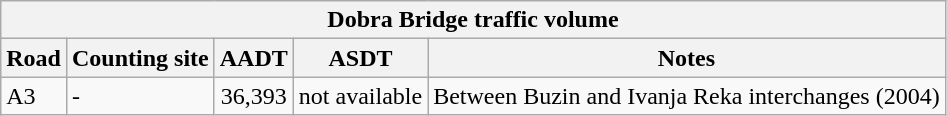<table class="wikitable">
<tr>
<td colspan=5 style="background:#f2f2f2;" align=center style=margin-top:15><strong>Dobra Bridge traffic volume</strong></td>
</tr>
<tr>
<td align=center style="background:#f2f2f2;"><strong>Road</strong></td>
<td align=center style="background:#f2f2f2;"><strong>Counting site</strong></td>
<td align=center style="background:#f2f2f2;"><strong>AADT</strong></td>
<td align=center style="background:#f2f2f2;"><strong>ASDT</strong></td>
<td align=center style="background:#f2f2f2;"><strong>Notes</strong></td>
</tr>
<tr>
<td> A3</td>
<td>-</td>
<td align=center>36,393</td>
<td align=center>not available</td>
<td>Between Buzin and Ivanja Reka interchanges (2004)</td>
</tr>
</table>
